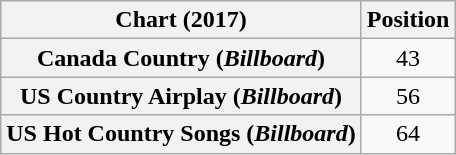<table class="wikitable sortable plainrowheaders" style="text-align:center">
<tr>
<th scope="col">Chart (2017)</th>
<th scope="col">Position</th>
</tr>
<tr>
<th scope="row">Canada Country (<em>Billboard</em>)</th>
<td>43</td>
</tr>
<tr>
<th scope="row">US Country Airplay (<em>Billboard</em>)</th>
<td>56</td>
</tr>
<tr>
<th scope="row">US Hot Country Songs (<em>Billboard</em>)</th>
<td>64</td>
</tr>
</table>
